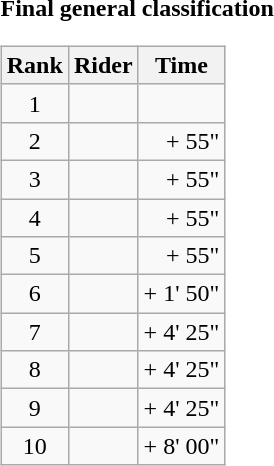<table>
<tr>
<td><strong>Final general classification</strong><br><table class="wikitable">
<tr>
<th scope="col">Rank</th>
<th scope="col">Rider</th>
<th scope="col">Time</th>
</tr>
<tr>
<td style="text-align:center;">1</td>
<td></td>
<td style="text-align:right;"></td>
</tr>
<tr>
<td style="text-align:center;">2</td>
<td></td>
<td style="text-align:right;">+ 55"</td>
</tr>
<tr>
<td style="text-align:center;">3</td>
<td></td>
<td style="text-align:right;">+ 55"</td>
</tr>
<tr>
<td style="text-align:center;">4</td>
<td></td>
<td style="text-align:right;">+ 55"</td>
</tr>
<tr>
<td style="text-align:center;">5</td>
<td></td>
<td style="text-align:right;">+ 55"</td>
</tr>
<tr>
<td style="text-align:center;">6</td>
<td></td>
<td style="text-align:right;">+ 1' 50"</td>
</tr>
<tr>
<td style="text-align:center;">7</td>
<td></td>
<td style="text-align:right;">+ 4' 25"</td>
</tr>
<tr>
<td style="text-align:center;">8</td>
<td></td>
<td style="text-align:right;">+ 4' 25"</td>
</tr>
<tr>
<td style="text-align:center;">9</td>
<td></td>
<td style="text-align:right;">+ 4' 25"</td>
</tr>
<tr>
<td style="text-align:center;">10</td>
<td></td>
<td style="text-align:right;">+ 8' 00"</td>
</tr>
</table>
</td>
</tr>
</table>
